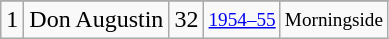<table class="wikitable">
<tr>
</tr>
<tr>
<td>1</td>
<td>Don Augustin</td>
<td>32</td>
<td style="font-size:80%;"><a href='#'>1954–55</a></td>
<td style="font-size:80%;">Morningside</td>
</tr>
</table>
